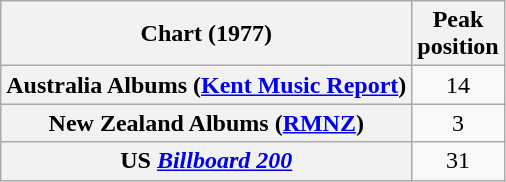<table class="wikitable sortable plainrowheaders" style="text-align:center">
<tr>
<th scope="col">Chart (1977)</th>
<th scope="col">Peak<br> position</th>
</tr>
<tr>
<th scope="row">Australia Albums (<a href='#'>Kent Music Report</a>)</th>
<td>14</td>
</tr>
<tr>
<th scope="row">New Zealand Albums (<a href='#'>RMNZ</a>)</th>
<td>3</td>
</tr>
<tr>
<th scope="row">US <em><a href='#'>Billboard 200</a></em></th>
<td>31</td>
</tr>
</table>
